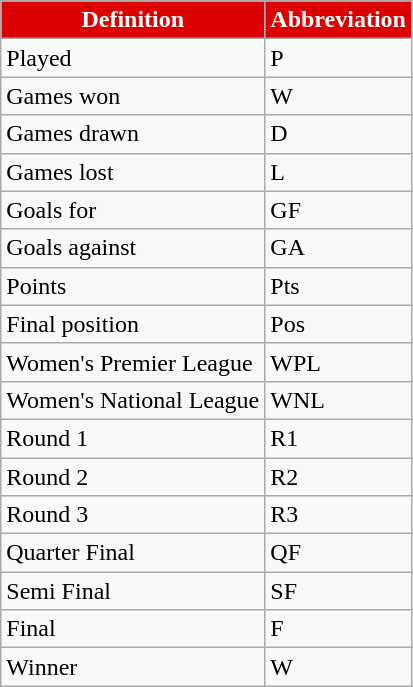<table class="wikitable" summary="key to the abbreviations used in the table below" colwidth=200px>
<tr>
<th style="background:#d00; color:#FFFFFF;" scope="col">Definition</th>
<th style="background:#d00; color:#FFFFFF;" scope="col">Abbreviation</th>
</tr>
<tr>
<td>Played</td>
<td>P</td>
</tr>
<tr>
<td>Games won</td>
<td>W</td>
</tr>
<tr>
<td>Games drawn</td>
<td>D</td>
</tr>
<tr>
<td>Games lost</td>
<td>L</td>
</tr>
<tr>
<td>Goals for</td>
<td>GF</td>
</tr>
<tr>
<td>Goals against</td>
<td>GA</td>
</tr>
<tr>
<td>Points</td>
<td>Pts</td>
</tr>
<tr>
<td>Final position</td>
<td>Pos</td>
</tr>
<tr>
<td>Women's Premier League</td>
<td>WPL</td>
</tr>
<tr>
<td>Women's National League</td>
<td>WNL</td>
</tr>
<tr>
<td>Round 1</td>
<td>R1</td>
</tr>
<tr>
<td>Round 2</td>
<td>R2</td>
</tr>
<tr>
<td>Round 3</td>
<td>R3</td>
</tr>
<tr>
<td>Quarter Final</td>
<td>QF</td>
</tr>
<tr>
<td>Semi Final</td>
<td>SF</td>
</tr>
<tr>
<td>Final</td>
<td>F</td>
</tr>
<tr>
<td>Winner</td>
<td>W</td>
</tr>
</table>
